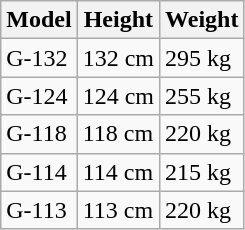<table class="wikitable">
<tr>
<th>Model</th>
<th>Height</th>
<th>Weight</th>
</tr>
<tr>
<td>G-132</td>
<td>132 cm</td>
<td>295 kg</td>
</tr>
<tr>
<td>G-124</td>
<td>124 cm</td>
<td>255 kg</td>
</tr>
<tr>
<td>G-118</td>
<td>118 cm</td>
<td>220 kg</td>
</tr>
<tr>
<td>G-114</td>
<td>114 cm</td>
<td>215 kg</td>
</tr>
<tr>
<td>G-113</td>
<td>113 cm</td>
<td>220 kg</td>
</tr>
</table>
